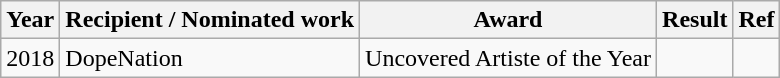<table class="wikitable">
<tr>
<th>Year</th>
<th>Recipient / Nominated work</th>
<th>Award</th>
<th>Result</th>
<th>Ref</th>
</tr>
<tr>
<td>2018</td>
<td>DopeNation</td>
<td Hiplife Song of the Year>Uncovered Artiste of the Year</td>
<td></td>
<td></td>
</tr>
</table>
